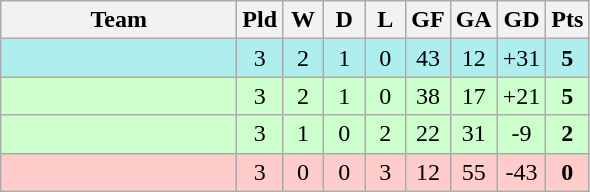<table class="wikitable" style="text-align:center">
<tr>
<th width=150>Team</th>
<th width=20>Pld</th>
<th width=20>W</th>
<th width=20>D</th>
<th width=20>L</th>
<th width=20>GF</th>
<th width=20>GA</th>
<th width=20>GD</th>
<th width=20>Pts</th>
</tr>
<tr bgcolor="#afeeee">
<td align="left"></td>
<td>3</td>
<td>2</td>
<td>1</td>
<td>0</td>
<td>43</td>
<td>12</td>
<td>+31</td>
<td><strong>5</strong></td>
</tr>
<tr bgcolor="#ccffcc">
<td align="left"></td>
<td>3</td>
<td>2</td>
<td>1</td>
<td>0</td>
<td>38</td>
<td>17</td>
<td>+21</td>
<td><strong>5</strong></td>
</tr>
<tr bgcolor="#ccffcc">
<td align="left"></td>
<td>3</td>
<td>1</td>
<td>0</td>
<td>2</td>
<td>22</td>
<td>31</td>
<td>-9</td>
<td><strong>2</strong></td>
</tr>
<tr bgcolor="#ffcccc">
<td align="left"></td>
<td>3</td>
<td>0</td>
<td>0</td>
<td>3</td>
<td>12</td>
<td>55</td>
<td>-43</td>
<td><strong>0</strong></td>
</tr>
</table>
